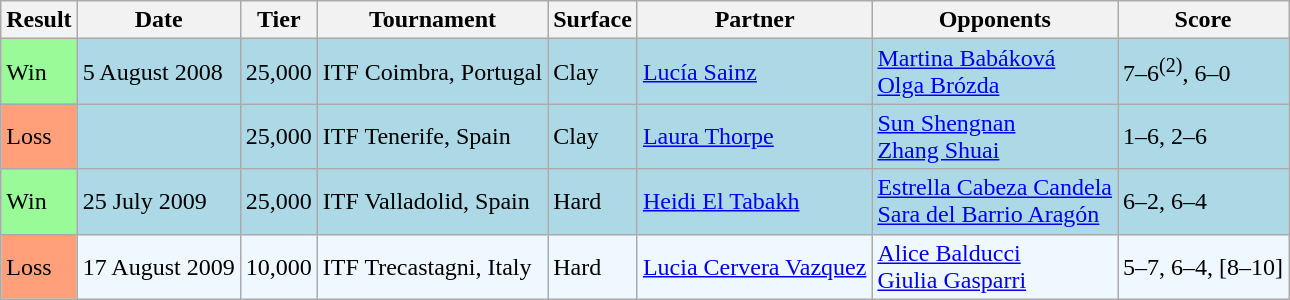<table class="sortable wikitable">
<tr>
<th>Result</th>
<th>Date</th>
<th>Tier</th>
<th>Tournament</th>
<th>Surface</th>
<th>Partner</th>
<th>Opponents</th>
<th class="unsortable">Score</th>
</tr>
<tr style="background:lightblue;">
<td bgcolor=98FB98>Win</td>
<td>5 August 2008</td>
<td>25,000</td>
<td>ITF Coimbra, Portugal</td>
<td>Clay</td>
<td> <a href='#'>Lucía Sainz</a></td>
<td> <a href='#'>Martina Babáková</a> <br>  <a href='#'>Olga Brózda</a></td>
<td>7–6<sup>(2)</sup>, 6–0</td>
</tr>
<tr style="background:lightblue;">
<td bgcolor="FFA07A">Loss</td>
<td></td>
<td>25,000</td>
<td>ITF Tenerife, Spain</td>
<td>Clay</td>
<td> <a href='#'>Laura Thorpe</a></td>
<td> <a href='#'>Sun Shengnan</a> <br>  <a href='#'>Zhang Shuai</a></td>
<td>1–6, 2–6</td>
</tr>
<tr style="background:lightblue;">
<td style="background:#98fb98;">Win</td>
<td>25 July 2009</td>
<td>25,000</td>
<td>ITF Valladolid, Spain</td>
<td>Hard</td>
<td> <a href='#'>Heidi El Tabakh</a></td>
<td> <a href='#'>Estrella Cabeza Candela</a> <br>  <a href='#'>Sara del Barrio Aragón</a></td>
<td>6–2, 6–4</td>
</tr>
<tr style="background:#f0f8ff;">
<td bgcolor="FFA07A">Loss</td>
<td>17 August 2009</td>
<td>10,000</td>
<td>ITF Trecastagni, Italy</td>
<td>Hard</td>
<td> <a href='#'>Lucia Cervera Vazquez</a></td>
<td> <a href='#'>Alice Balducci</a> <br>  <a href='#'>Giulia Gasparri</a></td>
<td>5–7, 6–4, [8–10]</td>
</tr>
</table>
